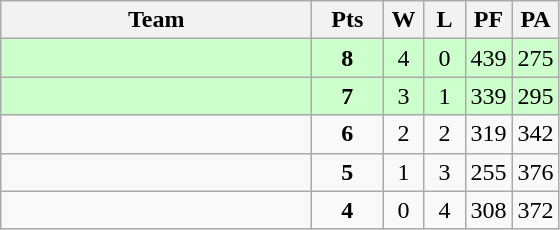<table class=wikitable style="text-align:center">
<tr>
<th width=200>Team</th>
<th width=40>Pts</th>
<th width=20>W</th>
<th width=20>L</th>
<th width=20>PF</th>
<th width=20>PA</th>
</tr>
<tr style="background:#cfc;">
<td style="text-align:left"></td>
<td><strong>8</strong></td>
<td>4</td>
<td>0</td>
<td>439</td>
<td>275</td>
</tr>
<tr style="background:#cfc;">
<td style="text-align:left"></td>
<td><strong>7</strong></td>
<td>3</td>
<td>1</td>
<td>339</td>
<td>295</td>
</tr>
<tr>
<td style="text-align:left"></td>
<td><strong>6</strong></td>
<td>2</td>
<td>2</td>
<td>319</td>
<td>342</td>
</tr>
<tr>
<td style="text-align:left"></td>
<td><strong>5</strong></td>
<td>1</td>
<td>3</td>
<td>255</td>
<td>376</td>
</tr>
<tr>
<td style="text-align:left"></td>
<td><strong>4</strong></td>
<td>0</td>
<td>4</td>
<td>308</td>
<td>372</td>
</tr>
</table>
